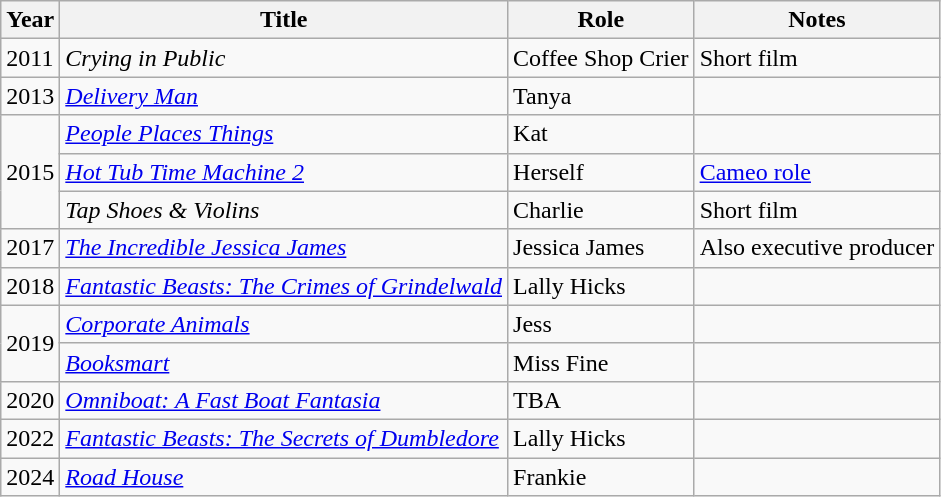<table class="wikitable sortable">
<tr>
<th>Year</th>
<th>Title</th>
<th>Role</th>
<th class="unsortable">Notes</th>
</tr>
<tr>
<td>2011</td>
<td><em>Crying in Public</em></td>
<td>Coffee Shop Crier</td>
<td>Short film</td>
</tr>
<tr>
<td>2013</td>
<td><em><a href='#'>Delivery Man</a></em></td>
<td>Tanya</td>
<td></td>
</tr>
<tr>
<td rowspan="3">2015</td>
<td><em><a href='#'>People Places Things</a></em></td>
<td>Kat</td>
<td></td>
</tr>
<tr>
<td><em><a href='#'>Hot Tub Time Machine 2</a></em></td>
<td>Herself</td>
<td><a href='#'>Cameo role</a></td>
</tr>
<tr>
<td><em>Tap Shoes & Violins</em></td>
<td>Charlie</td>
<td>Short film</td>
</tr>
<tr>
<td>2017</td>
<td><em><a href='#'>The Incredible Jessica James</a></em></td>
<td>Jessica James</td>
<td>Also executive producer</td>
</tr>
<tr>
<td>2018</td>
<td><em><a href='#'>Fantastic Beasts: The Crimes of Grindelwald</a></em></td>
<td>Lally Hicks</td>
<td></td>
</tr>
<tr>
<td rowspan="2">2019</td>
<td><em><a href='#'>Corporate Animals</a></em></td>
<td>Jess</td>
<td></td>
</tr>
<tr>
<td><em><a href='#'>Booksmart</a></em></td>
<td>Miss Fine</td>
<td></td>
</tr>
<tr>
<td>2020</td>
<td><em><a href='#'>Omniboat: A Fast Boat Fantasia</a></em></td>
<td>TBA</td>
<td></td>
</tr>
<tr>
<td>2022</td>
<td><em><a href='#'>Fantastic Beasts: The Secrets of Dumbledore</a></em></td>
<td>Lally Hicks</td>
<td></td>
</tr>
<tr>
<td>2024</td>
<td><em><a href='#'>Road House</a></em></td>
<td>Frankie</td>
<td></td>
</tr>
</table>
